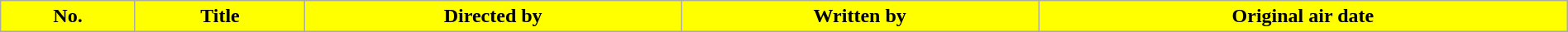<table class="wikitable plainrowheaders" style="width:100%;">
<tr>
<th style="background:#FFFF00">No.</th>
<th style="background:#FFFF00">Title</th>
<th style="background:#FFFF00">Directed by</th>
<th style="background:#FFFF00">Written by</th>
<th style="background:#FFFF00">Original air date<br>  
  
  
  
  
  
  
  
  
  
  
  
  
  
  
  
  
  
  
  

</th>
</tr>
</table>
